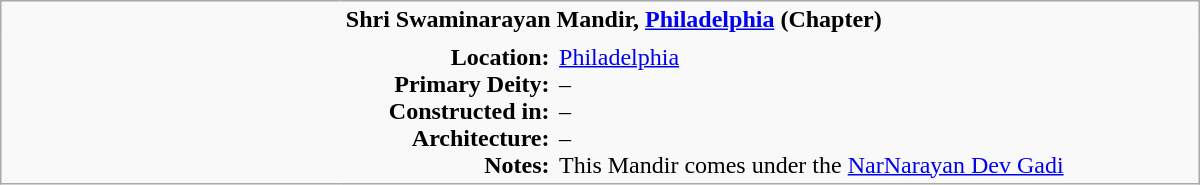<table class="wikitable plain" border="0" width="800">
<tr>
<td width="220px" rowspan="2" style="border:none;"></td>
<td valign="top" colspan=2 style="border:none;"><strong>Shri Swaminarayan Mandir, <a href='#'>Philadelphia</a> (Chapter)</strong></td>
</tr>
<tr>
<td valign="top" style="text-align:right; border:none;"><strong>Location:</strong><br><strong>Primary Deity:</strong><br><strong>Constructed in:</strong><br><strong>Architecture:</strong><br><strong>Notes:</strong></td>
<td valign="top" style="border:none;"><a href='#'>Philadelphia</a> <br>– <br>– <br>– <br>This Mandir comes under the <a href='#'>NarNarayan Dev Gadi</a></td>
</tr>
</table>
